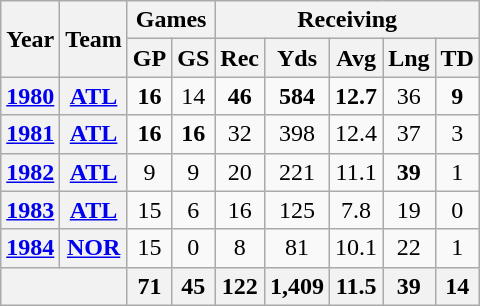<table class="wikitable" style="text-align:center">
<tr>
<th rowspan="2">Year</th>
<th rowspan="2">Team</th>
<th colspan="2">Games</th>
<th colspan="5">Receiving</th>
</tr>
<tr>
<th>GP</th>
<th>GS</th>
<th>Rec</th>
<th>Yds</th>
<th>Avg</th>
<th>Lng</th>
<th>TD</th>
</tr>
<tr>
<th><a href='#'>1980</a></th>
<th><a href='#'>ATL</a></th>
<td><strong>16</strong></td>
<td>14</td>
<td><strong>46</strong></td>
<td><strong>584</strong></td>
<td><strong>12.7</strong></td>
<td>36</td>
<td><strong>9</strong></td>
</tr>
<tr>
<th><a href='#'>1981</a></th>
<th><a href='#'>ATL</a></th>
<td><strong>16</strong></td>
<td><strong>16</strong></td>
<td>32</td>
<td>398</td>
<td>12.4</td>
<td>37</td>
<td>3</td>
</tr>
<tr>
<th><a href='#'>1982</a></th>
<th><a href='#'>ATL</a></th>
<td>9</td>
<td>9</td>
<td>20</td>
<td>221</td>
<td>11.1</td>
<td><strong>39</strong></td>
<td>1</td>
</tr>
<tr>
<th><a href='#'>1983</a></th>
<th><a href='#'>ATL</a></th>
<td>15</td>
<td>6</td>
<td>16</td>
<td>125</td>
<td>7.8</td>
<td>19</td>
<td>0</td>
</tr>
<tr>
<th><a href='#'>1984</a></th>
<th><a href='#'>NOR</a></th>
<td>15</td>
<td>0</td>
<td>8</td>
<td>81</td>
<td>10.1</td>
<td>22</td>
<td>1</td>
</tr>
<tr>
<th colspan="2"></th>
<th>71</th>
<th>45</th>
<th>122</th>
<th>1,409</th>
<th>11.5</th>
<th>39</th>
<th>14</th>
</tr>
</table>
